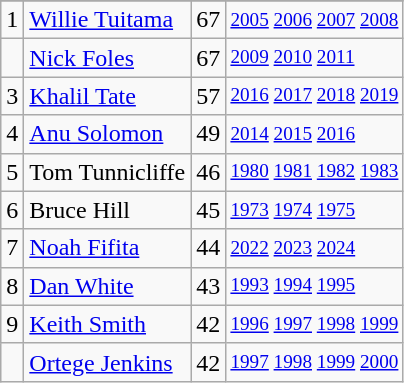<table class="wikitable">
<tr>
</tr>
<tr>
<td>1</td>
<td><a href='#'>Willie Tuitama</a></td>
<td>67</td>
<td style="font-size:80%;"><a href='#'>2005</a> <a href='#'>2006</a> <a href='#'>2007</a> <a href='#'>2008</a></td>
</tr>
<tr>
<td></td>
<td><a href='#'>Nick Foles</a></td>
<td>67</td>
<td style="font-size:80%;"><a href='#'>2009</a> <a href='#'>2010</a> <a href='#'>2011</a></td>
</tr>
<tr>
<td>3</td>
<td><a href='#'>Khalil Tate</a></td>
<td>57</td>
<td style="font-size:80%;"><a href='#'>2016</a> <a href='#'>2017</a> <a href='#'>2018</a> <a href='#'>2019</a></td>
</tr>
<tr>
<td>4</td>
<td><a href='#'>Anu Solomon</a></td>
<td>49</td>
<td style="font-size:80%;"><a href='#'>2014</a> <a href='#'>2015</a> <a href='#'>2016</a></td>
</tr>
<tr>
<td>5</td>
<td>Tom Tunnicliffe</td>
<td>46</td>
<td style="font-size:80%;"><a href='#'>1980</a> <a href='#'>1981</a> <a href='#'>1982</a> <a href='#'>1983</a></td>
</tr>
<tr>
<td>6</td>
<td>Bruce Hill</td>
<td>45</td>
<td style="font-size:80%;"><a href='#'>1973</a> <a href='#'>1974</a> <a href='#'>1975</a></td>
</tr>
<tr>
<td>7</td>
<td><a href='#'>Noah Fifita</a></td>
<td>44</td>
<td style="font-size:80%;"><a href='#'>2022</a> <a href='#'>2023</a> <a href='#'>2024</a></td>
</tr>
<tr>
<td>8</td>
<td><a href='#'>Dan White</a></td>
<td>43</td>
<td style="font-size:80%;"><a href='#'>1993</a> <a href='#'>1994</a> <a href='#'>1995</a></td>
</tr>
<tr>
<td>9</td>
<td><a href='#'>Keith Smith</a></td>
<td>42</td>
<td style="font-size:80%;"><a href='#'>1996</a> <a href='#'>1997</a> <a href='#'>1998</a> <a href='#'>1999</a></td>
</tr>
<tr>
<td></td>
<td><a href='#'>Ortege Jenkins</a></td>
<td>42</td>
<td style="font-size:80%;"><a href='#'>1997</a> <a href='#'>1998</a> <a href='#'>1999</a> <a href='#'>2000</a></td>
</tr>
</table>
